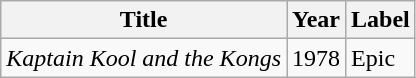<table class="wikitable">
<tr>
<th>Title</th>
<th>Year</th>
<th>Label</th>
</tr>
<tr>
<td><em>Kaptain Kool and the Kongs</em></td>
<td>1978</td>
<td>Epic</td>
</tr>
</table>
